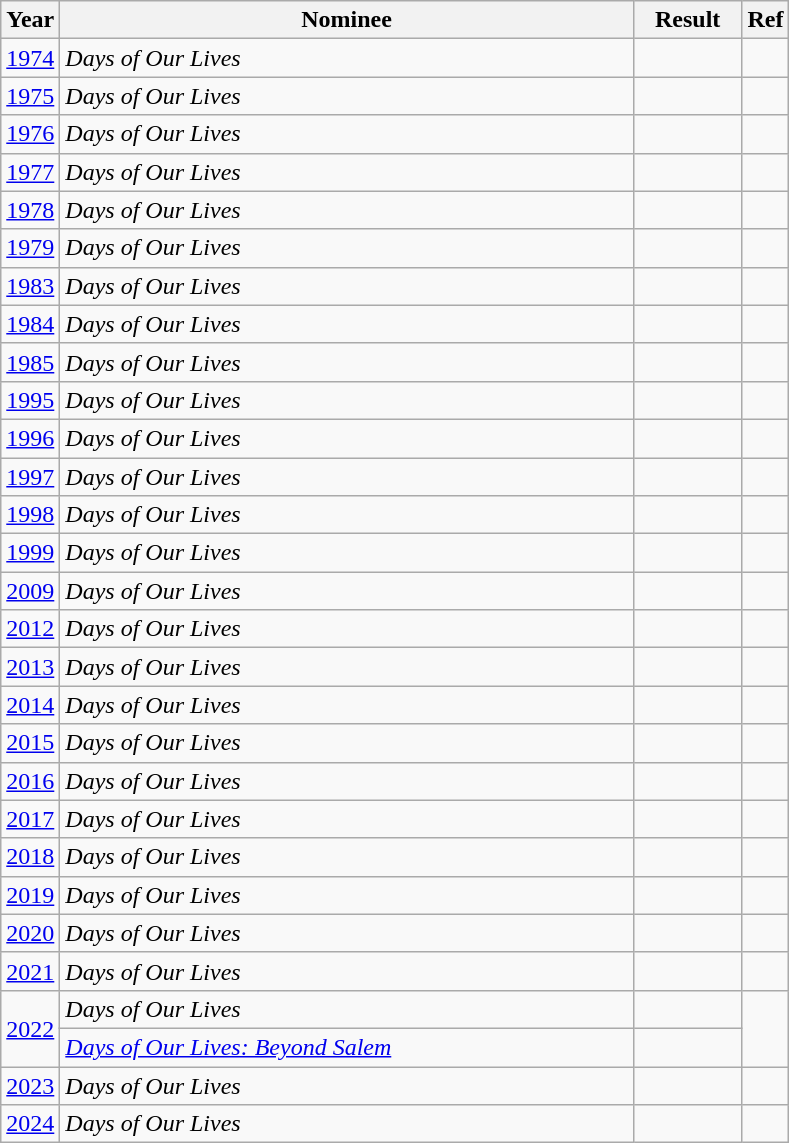<table class="wikitable">
<tr>
<th>Year</th>
<th style="width:375px;">Nominee</th>
<th width="65">Result</th>
<th>Ref</th>
</tr>
<tr>
<td><a href='#'>1974</a></td>
<td><em>Days of Our Lives</em></td>
<td></td>
<td></td>
</tr>
<tr>
<td><a href='#'>1975</a></td>
<td><em>Days of Our Lives</em></td>
<td></td>
<td></td>
</tr>
<tr>
<td><a href='#'>1976</a></td>
<td><em>Days of Our Lives</em></td>
<td></td>
<td></td>
</tr>
<tr>
<td><a href='#'>1977</a></td>
<td><em>Days of Our Lives</em></td>
<td></td>
<td></td>
</tr>
<tr>
<td><a href='#'>1978</a></td>
<td><em>Days of Our Lives</em></td>
<td></td>
<td></td>
</tr>
<tr>
<td><a href='#'>1979</a></td>
<td><em>Days of Our Lives</em></td>
<td></td>
<td></td>
</tr>
<tr>
<td><a href='#'>1983</a></td>
<td><em>Days of Our Lives</em></td>
<td></td>
<td></td>
</tr>
<tr>
<td><a href='#'>1984</a></td>
<td><em>Days of Our Lives</em></td>
<td></td>
<td></td>
</tr>
<tr>
<td><a href='#'>1985</a></td>
<td><em>Days of Our Lives</em></td>
<td></td>
<td></td>
</tr>
<tr>
<td><a href='#'>1995</a></td>
<td><em>Days of Our Lives</em></td>
<td></td>
<td></td>
</tr>
<tr>
<td><a href='#'>1996</a></td>
<td><em>Days of Our Lives</em></td>
<td></td>
<td></td>
</tr>
<tr>
<td><a href='#'>1997</a></td>
<td><em>Days of Our Lives</em></td>
<td></td>
<td></td>
</tr>
<tr>
<td><a href='#'>1998</a></td>
<td><em>Days of Our Lives</em></td>
<td></td>
<td></td>
</tr>
<tr>
<td><a href='#'>1999</a></td>
<td><em>Days of Our Lives</em></td>
<td></td>
<td></td>
</tr>
<tr>
<td><a href='#'>2009</a></td>
<td><em>Days of Our Lives</em></td>
<td></td>
<td></td>
</tr>
<tr>
<td><a href='#'>2012</a></td>
<td><em>Days of Our Lives</em></td>
<td></td>
<td></td>
</tr>
<tr>
<td><a href='#'>2013</a></td>
<td><em>Days of Our Lives</em></td>
<td></td>
<td></td>
</tr>
<tr>
<td><a href='#'>2014</a></td>
<td><em>Days of Our Lives</em></td>
<td></td>
<td></td>
</tr>
<tr>
<td><a href='#'>2015</a></td>
<td><em>Days of Our Lives</em></td>
<td></td>
<td></td>
</tr>
<tr>
<td><a href='#'>2016</a></td>
<td><em>Days of Our Lives</em></td>
<td></td>
<td></td>
</tr>
<tr>
<td><a href='#'>2017</a></td>
<td><em>Days of Our Lives</em></td>
<td></td>
<td></td>
</tr>
<tr>
<td><a href='#'>2018</a></td>
<td><em>Days of Our Lives</em></td>
<td></td>
<td></td>
</tr>
<tr>
<td><a href='#'>2019</a></td>
<td><em>Days of Our Lives</em></td>
<td></td>
<td></td>
</tr>
<tr>
<td><a href='#'>2020</a></td>
<td><em>Days of Our Lives</em></td>
<td></td>
<td></td>
</tr>
<tr>
<td><a href='#'>2021</a></td>
<td><em>Days of Our Lives</em></td>
<td></td>
<td></td>
</tr>
<tr>
<td rowspan="2"><a href='#'>2022</a></td>
<td><em>Days of Our Lives</em></td>
<td></td>
<td rowspan="2"></td>
</tr>
<tr>
<td><em><a href='#'>Days of Our Lives: Beyond Salem</a></em></td>
<td></td>
</tr>
<tr>
<td><a href='#'>2023</a></td>
<td><em>Days of Our Lives</em></td>
<td></td>
<td></td>
</tr>
<tr>
<td><a href='#'>2024</a></td>
<td><em>Days of Our Lives</em></td>
<td></td>
<td></td>
</tr>
</table>
